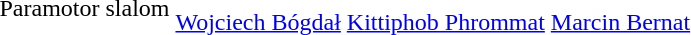<table>
<tr>
<td>Paramotor slalom</td>
<td><br><a href='#'>Wojciech Bógdał</a></td>
<td><br><a href='#'>Kittiphob Phrommat</a></td>
<td><br><a href='#'>Marcin Bernat</a></td>
</tr>
</table>
